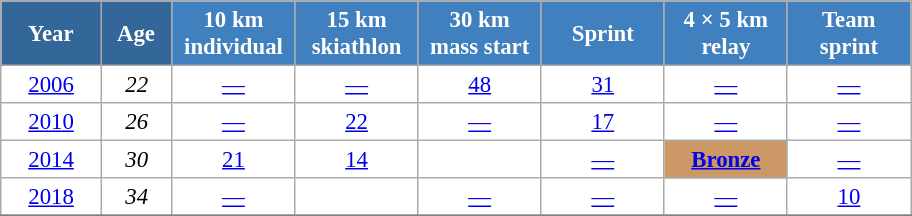<table class="wikitable" style="font-size:95%; text-align:center; border:grey solid 1px; border-collapse:collapse; background:#ffffff;">
<tr>
<th style="background-color:#369; color:white; width:60px;"> Year </th>
<th style="background-color:#369; color:white; width:40px;"> Age </th>
<th style="background-color:#4180be; color:white; width:75px;"> 10 km <br> individual </th>
<th style="background-color:#4180be; color:white; width:75px;"> 15 km <br> skiathlon </th>
<th style="background-color:#4180be; color:white; width:75px;"> 30 km <br> mass start </th>
<th style="background-color:#4180be; color:white; width:75px;"> Sprint </th>
<th style="background-color:#4180be; color:white; width:75px;"> 4 × 5 km <br> relay </th>
<th style="background-color:#4180be; color:white; width:75px;"> Team <br> sprint </th>
</tr>
<tr>
<td><a href='#'>2006</a></td>
<td><em>22</em></td>
<td><a href='#'>—</a></td>
<td><a href='#'>—</a></td>
<td><a href='#'>48</a></td>
<td><a href='#'>31</a></td>
<td><a href='#'>—</a></td>
<td><a href='#'>—</a></td>
</tr>
<tr>
<td><a href='#'>2010</a></td>
<td><em>26</em></td>
<td><a href='#'>—</a></td>
<td><a href='#'>22</a></td>
<td><a href='#'>—</a></td>
<td><a href='#'>17</a></td>
<td><a href='#'>—</a></td>
<td><a href='#'>—</a></td>
</tr>
<tr>
<td><a href='#'>2014</a></td>
<td><em>30</em></td>
<td><a href='#'>21</a></td>
<td><a href='#'>14</a></td>
<td><a href='#'></a></td>
<td><a href='#'>—</a></td>
<td bgcolor="cc9966"><a href='#'><strong>Bronze</strong></a></td>
<td><a href='#'>—</a></td>
</tr>
<tr>
<td><a href='#'>2018</a></td>
<td><em>34</em></td>
<td><a href='#'>—</a></td>
<td><a href='#'></a></td>
<td><a href='#'>—</a></td>
<td><a href='#'>—</a></td>
<td><a href='#'>—</a></td>
<td><a href='#'>10</a></td>
</tr>
<tr>
</tr>
</table>
